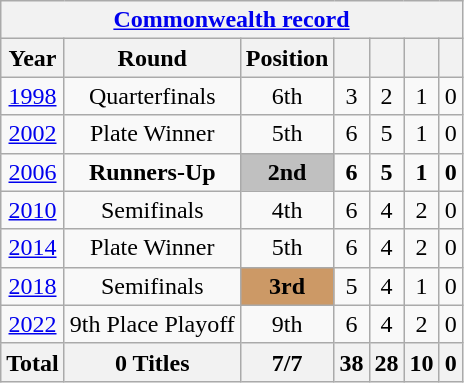<table class="wikitable" style="text-align: center;">
<tr>
<th colspan=10><a href='#'>Commonwealth record</a></th>
</tr>
<tr>
<th>Year</th>
<th>Round</th>
<th>Position</th>
<th></th>
<th></th>
<th></th>
<th></th>
</tr>
<tr>
<td> <a href='#'>1998</a></td>
<td>Quarterfinals</td>
<td>6th</td>
<td>3</td>
<td>2</td>
<td>1</td>
<td>0</td>
</tr>
<tr>
<td> <a href='#'>2002</a></td>
<td>Plate Winner</td>
<td>5th</td>
<td>6</td>
<td>5</td>
<td>1</td>
<td>0</td>
</tr>
<tr>
<td> <a href='#'>2006</a></td>
<td><strong>Runners-Up</strong></td>
<td bgcolor=silver><strong>2nd</strong></td>
<td><strong>6</strong></td>
<td><strong>5</strong></td>
<td><strong>1</strong></td>
<td><strong>0</strong></td>
</tr>
<tr>
<td> <a href='#'>2010</a></td>
<td>Semifinals</td>
<td>4th</td>
<td>6</td>
<td>4</td>
<td>2</td>
<td>0</td>
</tr>
<tr>
<td> <a href='#'>2014</a></td>
<td>Plate Winner</td>
<td>5th</td>
<td>6</td>
<td>4</td>
<td>2</td>
<td>0</td>
</tr>
<tr>
<td> <a href='#'>2018</a></td>
<td>Semifinals</td>
<td bgcolor=cc9966><strong>3rd</strong></td>
<td>5</td>
<td>4</td>
<td>1</td>
<td>0</td>
</tr>
<tr>
<td> <a href='#'>2022</a></td>
<td>9th Place Playoff</td>
<td>9th</td>
<td>6</td>
<td>4</td>
<td>2</td>
<td>0</td>
</tr>
<tr>
<th colspan="1">Total</th>
<th>0 Titles</th>
<th>7/7</th>
<th>38</th>
<th>28</th>
<th>10</th>
<th>0</th>
</tr>
</table>
